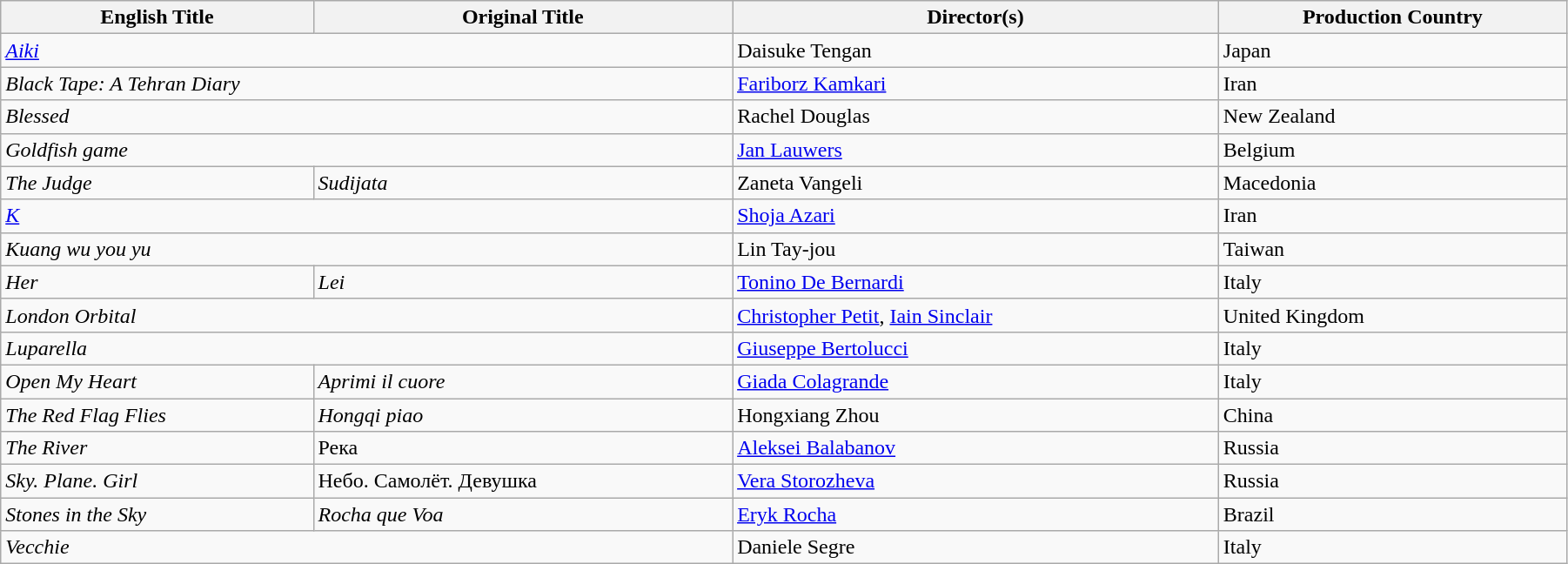<table class="wikitable" style="width:95%; margin-bottom:0px">
<tr>
<th>English Title</th>
<th>Original Title</th>
<th>Director(s)</th>
<th>Production Country</th>
</tr>
<tr>
<td colspan=2><em><a href='#'>Aiki</a></em></td>
<td>Daisuke Tengan</td>
<td>Japan</td>
</tr>
<tr>
<td colspan=2><em>Black Tape: A Tehran Diary</em></td>
<td><a href='#'>Fariborz Kamkari</a></td>
<td>Iran</td>
</tr>
<tr>
<td colspan=2><em>Blessed</em></td>
<td>Rachel Douglas</td>
<td>New Zealand</td>
</tr>
<tr>
<td colspan=2><em>Goldfish game</em></td>
<td><a href='#'>Jan Lauwers</a></td>
<td>Belgium</td>
</tr>
<tr>
<td><em>The Judge</em></td>
<td><em>Sudijata</em></td>
<td>Zaneta Vangeli</td>
<td>Macedonia</td>
</tr>
<tr>
<td colspan=2><em><a href='#'>K</a></em></td>
<td><a href='#'>Shoja Azari</a></td>
<td>Iran</td>
</tr>
<tr>
<td colspan=2><em>Kuang wu you yu</em></td>
<td>Lin Tay-jou</td>
<td>Taiwan</td>
</tr>
<tr>
<td><em>Her</em></td>
<td><em>Lei</em></td>
<td><a href='#'>Tonino De Bernardi</a></td>
<td>Italy</td>
</tr>
<tr>
<td colspan=2><em>London Orbital</em></td>
<td><a href='#'>Christopher Petit</a>, <a href='#'>Iain Sinclair</a></td>
<td>United Kingdom</td>
</tr>
<tr>
<td colspan=2><em> Luparella</em></td>
<td><a href='#'>Giuseppe Bertolucci</a></td>
<td>Italy</td>
</tr>
<tr>
<td><em>Open My Heart </em></td>
<td><em>Aprimi il cuore</em></td>
<td><a href='#'>Giada Colagrande</a></td>
<td>Italy</td>
</tr>
<tr>
<td><em>The Red Flag Flies</em></td>
<td><em>Hongqi piao</em></td>
<td>Hongxiang Zhou</td>
<td>China</td>
</tr>
<tr>
<td><em>The River</em></td>
<td>Река</td>
<td><a href='#'>Aleksei Balabanov</a></td>
<td>Russia</td>
</tr>
<tr>
<td><em>Sky. Plane. Girl</em></td>
<td>Небо. Самолёт. Девушка</td>
<td><a href='#'>Vera Storozheva</a></td>
<td>Russia</td>
</tr>
<tr>
<td><em>Stones in the Sky</em></td>
<td><em> Rocha que Voa</em></td>
<td><a href='#'>Eryk Rocha</a></td>
<td>Brazil</td>
</tr>
<tr>
<td colspan=2><em>Vecchie</em></td>
<td>Daniele Segre</td>
<td>Italy</td>
</tr>
</table>
